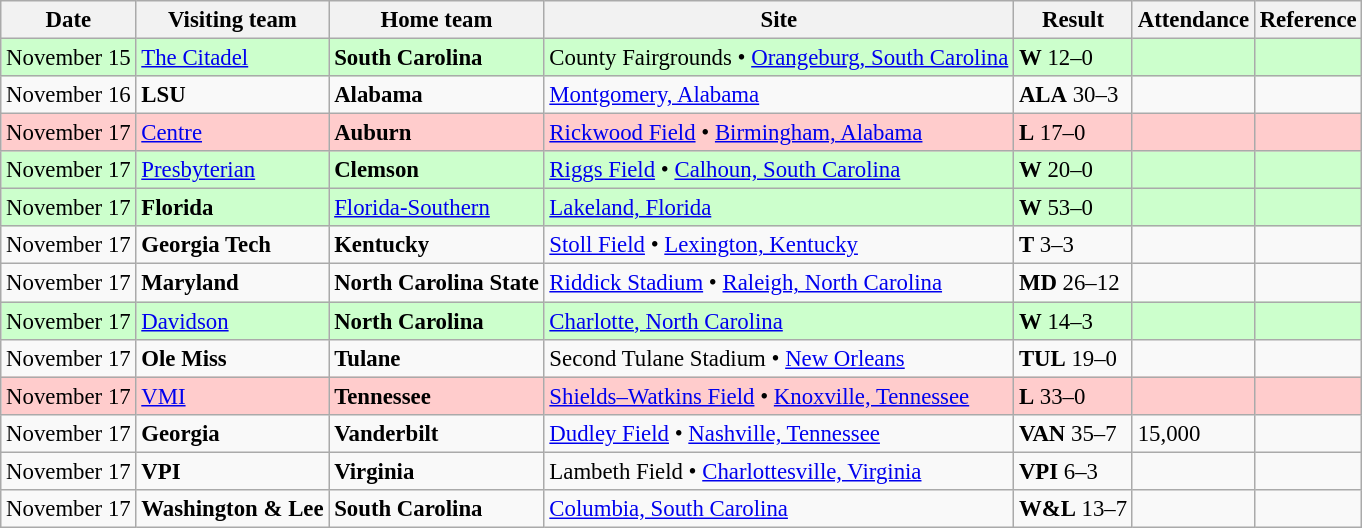<table class="wikitable" style="font-size:95%;">
<tr>
<th>Date</th>
<th>Visiting team</th>
<th>Home team</th>
<th>Site</th>
<th>Result</th>
<th>Attendance</th>
<th class="unsortable">Reference</th>
</tr>
<tr bgcolor=ccffcc>
<td>November 15</td>
<td><a href='#'>The Citadel</a></td>
<td><strong>South Carolina</strong></td>
<td>County Fairgrounds • <a href='#'>Orangeburg, South Carolina</a></td>
<td><strong>W</strong> 12–0</td>
<td></td>
<td></td>
</tr>
<tr bgcolor=>
<td>November 16</td>
<td><strong>LSU</strong></td>
<td><strong>Alabama</strong></td>
<td><a href='#'>Montgomery, Alabama</a></td>
<td><strong>ALA</strong> 30–3</td>
<td></td>
<td></td>
</tr>
<tr bgcolor=ffcccc>
<td>November 17</td>
<td><a href='#'>Centre</a></td>
<td><strong>Auburn</strong></td>
<td><a href='#'>Rickwood Field</a> • <a href='#'>Birmingham, Alabama</a></td>
<td><strong>L</strong> 17–0</td>
<td></td>
<td></td>
</tr>
<tr bgcolor=ccffcc>
<td>November 17</td>
<td><a href='#'>Presbyterian</a></td>
<td><strong>Clemson</strong></td>
<td><a href='#'>Riggs Field</a> • <a href='#'>Calhoun, South Carolina</a></td>
<td><strong>W</strong> 20–0</td>
<td></td>
<td></td>
</tr>
<tr bgcolor=ccffcc>
<td>November 17</td>
<td><strong>Florida</strong></td>
<td><a href='#'>Florida-Southern</a></td>
<td><a href='#'>Lakeland, Florida</a></td>
<td><strong>W</strong> 53–0</td>
<td></td>
<td></td>
</tr>
<tr bgcolor=>
<td>November 17</td>
<td><strong>Georgia Tech</strong></td>
<td><strong>Kentucky</strong></td>
<td><a href='#'>Stoll Field</a> • <a href='#'>Lexington, Kentucky</a></td>
<td><strong>T</strong> 3–3</td>
<td></td>
<td></td>
</tr>
<tr bgcolor=>
<td>November 17</td>
<td><strong>Maryland</strong></td>
<td><strong>North Carolina State</strong></td>
<td><a href='#'>Riddick Stadium</a> • <a href='#'>Raleigh, North Carolina</a></td>
<td><strong>MD</strong> 26–12</td>
<td></td>
<td></td>
</tr>
<tr bgcolor=ccffcc>
<td>November 17</td>
<td><a href='#'>Davidson</a></td>
<td><strong>North Carolina</strong></td>
<td><a href='#'>Charlotte, North Carolina</a></td>
<td><strong>W</strong> 14–3</td>
<td></td>
<td></td>
</tr>
<tr bgcolor=>
<td>November 17</td>
<td><strong>Ole Miss</strong></td>
<td><strong>Tulane</strong></td>
<td>Second Tulane Stadium • <a href='#'>New Orleans</a></td>
<td><strong>TUL</strong> 19–0</td>
<td></td>
<td></td>
</tr>
<tr bgcolor=ffcccc>
<td>November 17</td>
<td><a href='#'>VMI</a></td>
<td><strong>Tennessee</strong></td>
<td><a href='#'>Shields–Watkins Field</a> • <a href='#'>Knoxville, Tennessee</a></td>
<td><strong>L</strong> 33–0</td>
<td></td>
<td></td>
</tr>
<tr bgcolor=>
<td>November 17</td>
<td><strong>Georgia</strong></td>
<td><strong>Vanderbilt</strong></td>
<td><a href='#'>Dudley Field</a> • <a href='#'>Nashville, Tennessee</a></td>
<td><strong>VAN</strong> 35–7</td>
<td>15,000</td>
<td></td>
</tr>
<tr bgcolor=>
<td>November 17</td>
<td><strong>VPI</strong></td>
<td><strong>Virginia</strong></td>
<td>Lambeth Field • <a href='#'>Charlottesville, Virginia</a></td>
<td><strong>VPI</strong> 6–3</td>
<td></td>
<td></td>
</tr>
<tr bgcolor=>
<td>November 17</td>
<td><strong>Washington & Lee</strong></td>
<td><strong>South Carolina</strong></td>
<td><a href='#'>Columbia, South Carolina</a></td>
<td><strong>W&L</strong> 13–7</td>
<td></td>
<td></td>
</tr>
</table>
